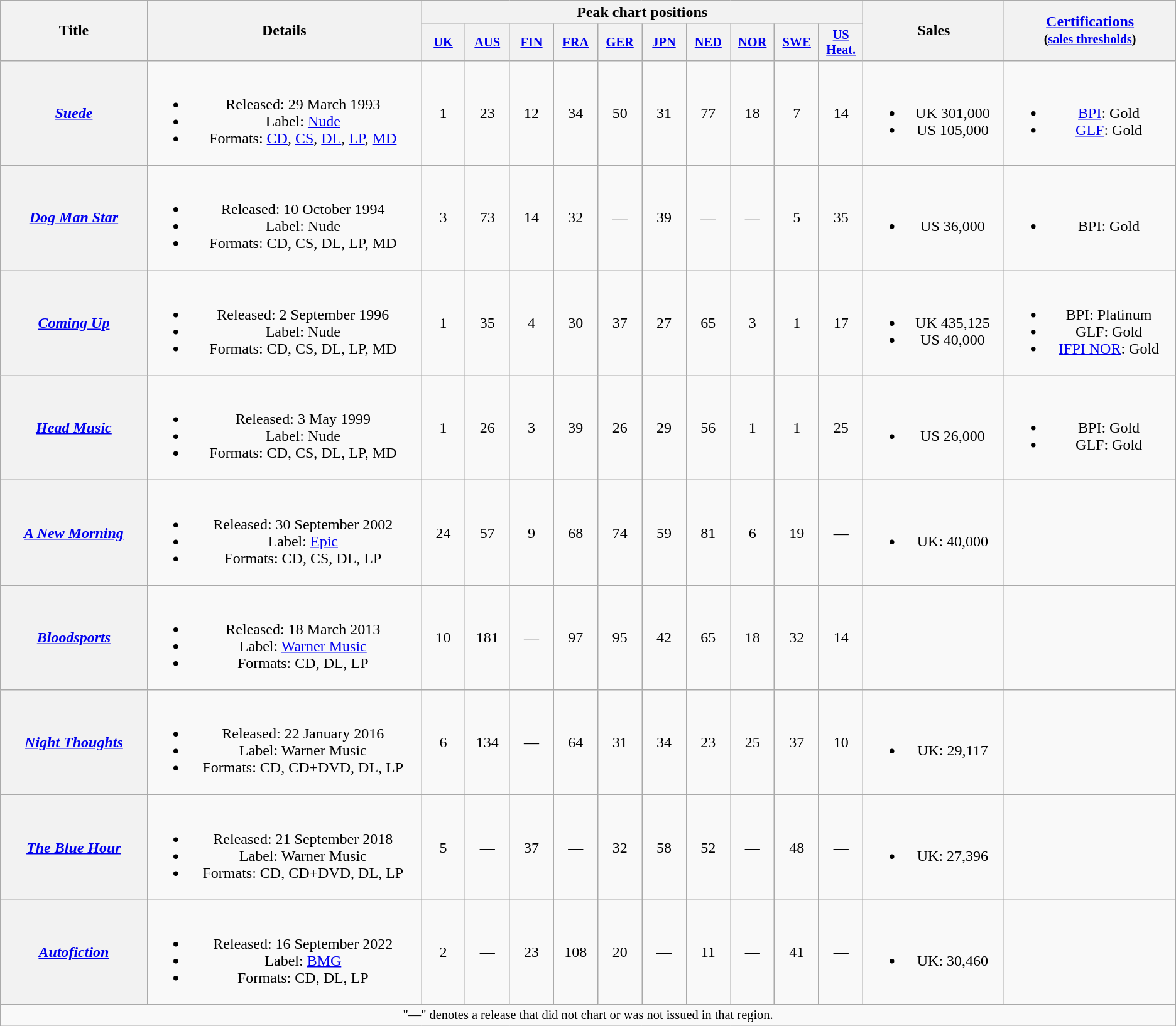<table class="wikitable plainrowheaders" style="text-align:center;">
<tr>
<th rowspan="2" style="width:150px;">Title</th>
<th rowspan="2" style="width:18em;">Details</th>
<th colspan="10">Peak chart positions</th>
<th rowspan="2" style="width:9em;">Sales</th>
<th rowspan="2" style="width:11em;"><a href='#'>Certifications</a><br><small>(<a href='#'>sales thresholds</a>)</small></th>
</tr>
<tr>
<th style="width:3em;font-size:85%"><a href='#'>UK</a><br></th>
<th style="width:3em;font-size:85%"><a href='#'>AUS</a><br></th>
<th style="width:3em;font-size:85%"><a href='#'>FIN</a><br></th>
<th style="width:3em;font-size:85%"><a href='#'>FRA</a><br></th>
<th style="width:3em;font-size:85%"><a href='#'>GER</a><br></th>
<th style="width:3em;font-size:85%"><a href='#'>JPN</a><br></th>
<th style="width:3em;font-size:85%"><a href='#'>NED</a><br></th>
<th style="width:3em;font-size:85%"><a href='#'>NOR</a><br></th>
<th style="width:3em;font-size:85%"><a href='#'>SWE</a><br></th>
<th style="width:3em;font-size:85%"><a href='#'>US <br>Heat.</a><br></th>
</tr>
<tr>
<th scope="row"><em><a href='#'>Suede</a></em></th>
<td><br><ul><li>Released: 29 March 1993</li><li>Label: <a href='#'>Nude</a></li><li>Formats: <a href='#'>CD</a>, <a href='#'>CS</a>, <a href='#'>DL</a>, <a href='#'>LP</a>, <a href='#'>MD</a></li></ul></td>
<td>1</td>
<td>23</td>
<td>12</td>
<td>34</td>
<td>50</td>
<td>31</td>
<td>77</td>
<td>18</td>
<td>7</td>
<td>14</td>
<td><br><ul><li>UK 301,000</li><li>US 105,000</li></ul></td>
<td><br><ul><li><a href='#'>BPI</a>: Gold</li><li><a href='#'>GLF</a>: Gold</li></ul></td>
</tr>
<tr>
<th scope="row"><em><a href='#'>Dog Man Star</a></em></th>
<td><br><ul><li>Released: 10 October 1994</li><li>Label: Nude</li><li>Formats: CD, CS, DL, LP, MD</li></ul></td>
<td>3</td>
<td>73</td>
<td>14</td>
<td>32</td>
<td>—</td>
<td>39</td>
<td>—</td>
<td>—</td>
<td>5</td>
<td>35</td>
<td><br><ul><li>US 36,000</li></ul></td>
<td><br><ul><li>BPI: Gold</li></ul></td>
</tr>
<tr>
<th scope="row"><em><a href='#'>Coming Up</a></em></th>
<td><br><ul><li>Released: 2 September 1996</li><li>Label: Nude</li><li>Formats: CD, CS, DL, LP, MD</li></ul></td>
<td>1</td>
<td>35</td>
<td>4</td>
<td>30</td>
<td>37</td>
<td>27</td>
<td>65</td>
<td>3</td>
<td>1</td>
<td>17</td>
<td><br><ul><li>UK 435,125</li><li>US 40,000</li></ul></td>
<td><br><ul><li>BPI: Platinum</li><li>GLF: Gold</li><li><a href='#'>IFPI NOR</a>: Gold</li></ul></td>
</tr>
<tr>
<th scope="row"><em><a href='#'>Head Music</a></em></th>
<td><br><ul><li>Released: 3 May 1999</li><li>Label: Nude</li><li>Formats: CD, CS, DL, LP, MD</li></ul></td>
<td>1</td>
<td>26</td>
<td>3</td>
<td>39</td>
<td>26</td>
<td>29</td>
<td>56</td>
<td>1</td>
<td>1</td>
<td>25</td>
<td><br><ul><li>US 26,000</li></ul></td>
<td><br><ul><li>BPI: Gold</li><li>GLF: Gold</li></ul></td>
</tr>
<tr>
<th scope="row"><em><a href='#'>A New Morning</a></em></th>
<td><br><ul><li>Released: 30 September 2002</li><li>Label: <a href='#'>Epic</a></li><li>Formats: CD, CS, DL, LP</li></ul></td>
<td>24</td>
<td>57</td>
<td>9</td>
<td>68</td>
<td>74</td>
<td>59</td>
<td>81</td>
<td>6</td>
<td>19</td>
<td>—</td>
<td><br><ul><li>UK: 40,000</li></ul></td>
<td></td>
</tr>
<tr>
<th scope="row"><em><a href='#'>Bloodsports</a></em></th>
<td><br><ul><li>Released: 18 March 2013</li><li>Label: <a href='#'>Warner Music</a></li><li>Formats: CD, DL, LP</li></ul></td>
<td>10</td>
<td>181</td>
<td>—</td>
<td>97</td>
<td>95</td>
<td>42</td>
<td>65</td>
<td>18</td>
<td>32</td>
<td>14</td>
<td></td>
<td></td>
</tr>
<tr>
<th scope="row"><em><a href='#'>Night Thoughts</a></em></th>
<td><br><ul><li>Released: 22 January 2016</li><li>Label: Warner Music</li><li>Formats: CD, CD+DVD, DL, LP</li></ul></td>
<td>6</td>
<td>134</td>
<td>—</td>
<td>64</td>
<td>31</td>
<td>34</td>
<td>23</td>
<td>25</td>
<td>37</td>
<td>10</td>
<td><br><ul><li>UK: 29,117</li></ul></td>
<td></td>
</tr>
<tr>
<th scope="row"><em><a href='#'>The Blue Hour</a></em></th>
<td><br><ul><li>Released: 21 September 2018</li><li>Label: Warner Music</li><li>Formats: CD, CD+DVD, DL, LP</li></ul></td>
<td>5</td>
<td>—</td>
<td>37</td>
<td>—</td>
<td>32</td>
<td>58</td>
<td>52</td>
<td>—</td>
<td>48</td>
<td>—</td>
<td><br><ul><li>UK: 27,396</li></ul></td>
<td></td>
</tr>
<tr>
<th scope="row"><em><a href='#'> Autofiction</a></em></th>
<td><br><ul><li>Released: 16 September 2022</li><li>Label: <a href='#'>BMG</a></li><li>Formats: CD, DL, LP</li></ul></td>
<td>2</td>
<td>—</td>
<td>23</td>
<td>108</td>
<td>20</td>
<td>—</td>
<td>11</td>
<td>—</td>
<td>41</td>
<td>—</td>
<td><br><ul><li>UK: 30,460</li></ul></td>
<td></td>
</tr>
<tr>
<td colspan="18" style="font-size:85%">"—" denotes a release that did not chart or was not issued in that region.</td>
</tr>
</table>
